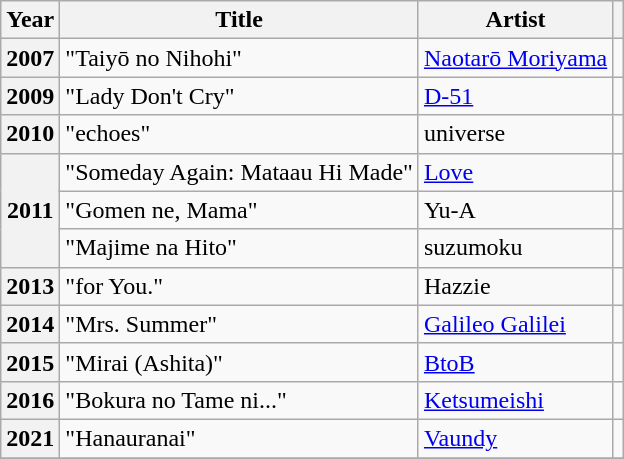<table class="wikitable plainrowheaders sortable">
<tr>
<th scope="col">Year</th>
<th scope="col">Title</th>
<th scope="col">Artist</th>
<th scope="col" class="unsortable"></th>
</tr>
<tr>
<th scope="row">2007</th>
<td>"Taiyō no Nihohi"</td>
<td><a href='#'>Naotarō Moriyama</a></td>
<td style="text-align:center"></td>
</tr>
<tr>
<th scope="row">2009</th>
<td>"Lady Don't Cry"</td>
<td><a href='#'>D-51</a></td>
<td></td>
</tr>
<tr>
<th scope="row">2010</th>
<td>"echoes"</td>
<td>universe</td>
<td></td>
</tr>
<tr>
<th scope="row" rowspan="3">2011</th>
<td>"Someday Again: Mataau Hi Made"</td>
<td><a href='#'>Love</a></td>
<td></td>
</tr>
<tr>
<td>"Gomen ne, Mama"</td>
<td>Yu-A</td>
<td></td>
</tr>
<tr>
<td>"Majime na Hito"</td>
<td>suzumoku</td>
<td style="text-align:center"></td>
</tr>
<tr>
<th scope="row">2013</th>
<td>"for You."</td>
<td>Hazzie</td>
<td style="text-align:center"></td>
</tr>
<tr>
<th scope="row">2014</th>
<td>"Mrs. Summer"</td>
<td><a href='#'>Galileo Galilei</a></td>
<td style="text-align:center"></td>
</tr>
<tr>
<th scope="row">2015</th>
<td>"Mirai (Ashita)"</td>
<td><a href='#'>BtoB</a></td>
<td style="text-align:center"></td>
</tr>
<tr>
<th scope="row">2016</th>
<td>"Bokura no Tame ni..."</td>
<td><a href='#'>Ketsumeishi</a></td>
<td style="text-align:center"></td>
</tr>
<tr>
<th scope="row">2021</th>
<td>"Hanauranai"</td>
<td><a href='#'>Vaundy</a></td>
<td style="text-align:center"></td>
</tr>
<tr>
</tr>
</table>
